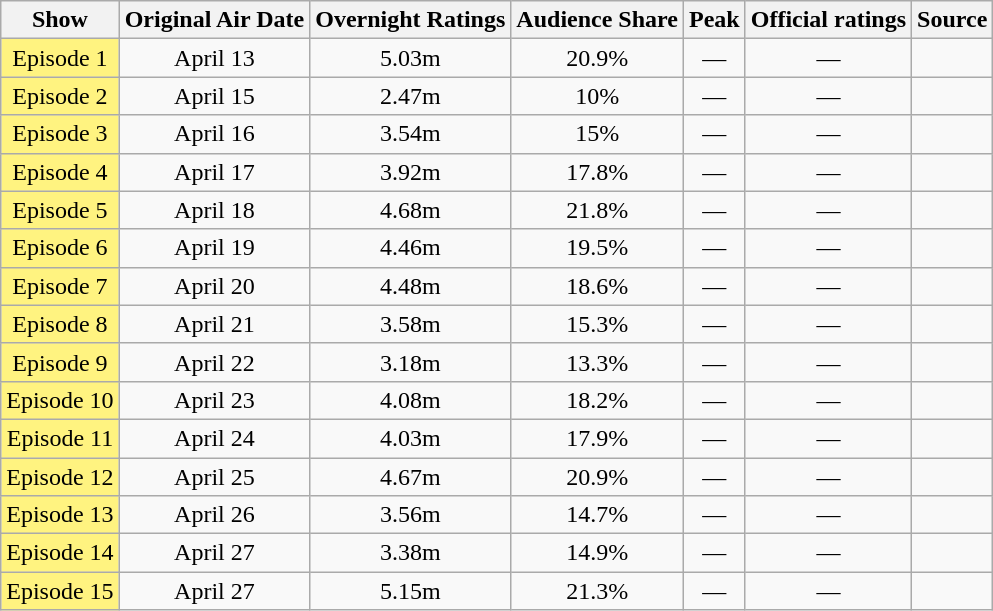<table class="wikitable" style="text-align:center">
<tr>
<th>Show</th>
<th>Original Air Date</th>
<th>Overnight Ratings</th>
<th>Audience Share</th>
<th>Peak</th>
<th>Official ratings</th>
<th>Source</th>
</tr>
<tr>
<td style="background:#FFF380">Episode 1</td>
<td>April 13</td>
<td>5.03m</td>
<td>20.9%</td>
<td>—</td>
<td>—</td>
<td></td>
</tr>
<tr>
<td style="background:#FFF380">Episode 2</td>
<td>April 15</td>
<td>2.47m</td>
<td>10%</td>
<td>—</td>
<td>—</td>
<td></td>
</tr>
<tr>
<td style="background:#FFF380">Episode 3</td>
<td>April 16</td>
<td>3.54m</td>
<td>15%</td>
<td>—</td>
<td>—</td>
<td></td>
</tr>
<tr>
<td style="background:#FFF380">Episode 4</td>
<td>April 17</td>
<td>3.92m</td>
<td>17.8%</td>
<td>—</td>
<td>—</td>
<td></td>
</tr>
<tr>
<td style="background:#FFF380">Episode 5</td>
<td>April 18</td>
<td>4.68m</td>
<td>21.8%</td>
<td>—</td>
<td>—</td>
<td></td>
</tr>
<tr>
<td style="background:#FFF380">Episode 6</td>
<td>April 19</td>
<td>4.46m</td>
<td>19.5%</td>
<td>—</td>
<td>—</td>
<td></td>
</tr>
<tr>
<td style="background:#FFF380">Episode 7</td>
<td>April 20</td>
<td>4.48m</td>
<td>18.6%</td>
<td>—</td>
<td>—</td>
<td></td>
</tr>
<tr>
<td style="background:#FFF380">Episode 8</td>
<td>April 21</td>
<td>3.58m</td>
<td>15.3%</td>
<td>—</td>
<td>—</td>
<td></td>
</tr>
<tr>
<td style="background:#FFF380">Episode 9</td>
<td>April 22</td>
<td>3.18m</td>
<td>13.3%</td>
<td>—</td>
<td>—</td>
<td></td>
</tr>
<tr>
<td style="background:#FFF380">Episode 10</td>
<td>April 23</td>
<td>4.08m</td>
<td>18.2%</td>
<td>—</td>
<td>—</td>
<td></td>
</tr>
<tr>
<td style="background:#FFF380">Episode 11</td>
<td>April 24</td>
<td>4.03m</td>
<td>17.9%</td>
<td>—</td>
<td>—</td>
<td></td>
</tr>
<tr>
<td style="background:#FFF380">Episode 12</td>
<td>April 25</td>
<td>4.67m</td>
<td>20.9%</td>
<td>—</td>
<td>—</td>
<td></td>
</tr>
<tr>
<td style="background:#FFF380">Episode 13</td>
<td>April 26</td>
<td>3.56m</td>
<td>14.7%</td>
<td>—</td>
<td>—</td>
<td></td>
</tr>
<tr>
<td style="background:#FFF380">Episode 14</td>
<td>April 27</td>
<td>3.38m</td>
<td>14.9%</td>
<td>—</td>
<td>—</td>
<td></td>
</tr>
<tr>
<td style="background:#FFF380">Episode 15</td>
<td>April 27</td>
<td>5.15m</td>
<td>21.3%</td>
<td>—</td>
<td>—</td>
<td></td>
</tr>
</table>
